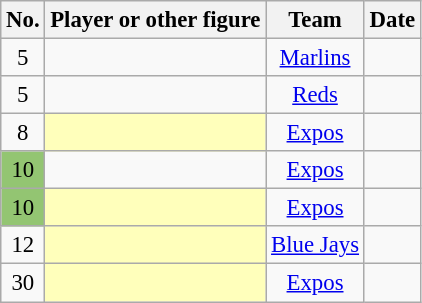<table class="wikitable sortable plainrowheaders" style="font-size: 95%;text-align: center;">
<tr>
<th scope="col">No.</th>
<th scope="col">Player or other figure</th>
<th scope="col">Team</th>
<th scope="col">Date</th>
</tr>
<tr>
<td>5</td>
<td></td>
<td><a href='#'>Marlins</a></td>
<td></td>
</tr>
<tr>
<td>5</td>
<td></td>
<td><a href='#'>Reds</a></td>
<td></td>
</tr>
<tr>
<td>8</td>
<td style="background:#ffb;"></td>
<td><a href='#'>Expos</a></td>
<td></td>
</tr>
<tr>
<td style="background:#93c572;">10</td>
<td></td>
<td><a href='#'>Expos</a></td>
<td></td>
</tr>
<tr>
<td style="background:#93c572;">10</td>
<td style="background:#ffb;"></td>
<td><a href='#'>Expos</a></td>
<td></td>
</tr>
<tr>
<td>12</td>
<td style="text-align:center; background:#ffb;"></td>
<td><a href='#'>Blue Jays</a></td>
<td></td>
</tr>
<tr>
<td>30</td>
<td style="background:#ffb;"></td>
<td><a href='#'>Expos</a></td>
<td></td>
</tr>
</table>
